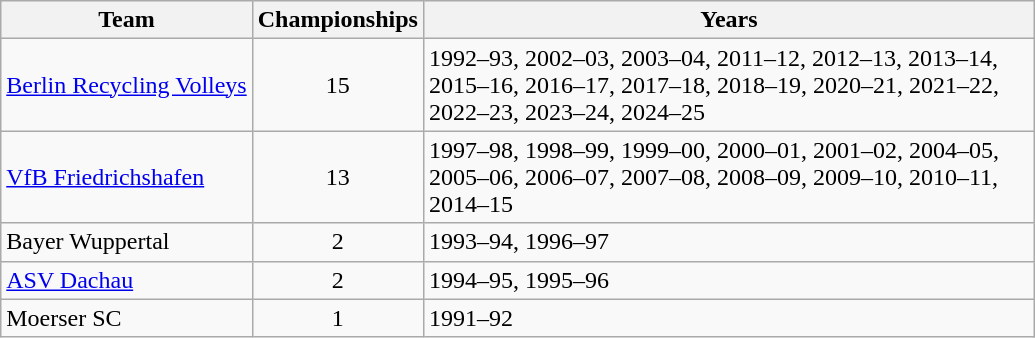<table class="wikitable">
<tr>
<th>Team</th>
<th>Championships</th>
<th width=400px>Years</th>
</tr>
<tr>
<td><a href='#'>Berlin Recycling Volleys</a></td>
<td align=center>15</td>
<td>1992–93, 2002–03, 2003–04, 2011–12, 2012–13, 2013–14, 2015–16, 2016–17, 2017–18, 2018–19, 2020–21, 2021–22, 2022–23, 2023–24, 2024–25</td>
</tr>
<tr>
<td><a href='#'>VfB Friedrichshafen</a></td>
<td align=center>13</td>
<td>1997–98, 1998–99, 1999–00, 2000–01, 2001–02, 2004–05, 2005–06, 2006–07, 2007–08, 2008–09, 2009–10, 2010–11, 2014–15</td>
</tr>
<tr>
<td>Bayer Wuppertal</td>
<td align=center>2</td>
<td>1993–94, 1996–97</td>
</tr>
<tr>
<td><a href='#'>ASV Dachau</a></td>
<td align=center>2</td>
<td>1994–95, 1995–96</td>
</tr>
<tr>
<td>Moerser SC</td>
<td align=center>1</td>
<td>1991–92</td>
</tr>
</table>
